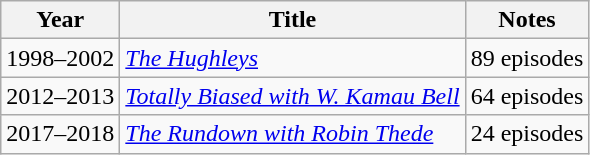<table class="wikitable sortable">
<tr>
<th>Year</th>
<th>Title</th>
<th class="unsortable">Notes</th>
</tr>
<tr>
<td>1998–2002</td>
<td><em><a href='#'>The Hughleys</a></em></td>
<td>89 episodes</td>
</tr>
<tr>
<td>2012–2013</td>
<td><em><a href='#'>Totally Biased with W. Kamau Bell</a></em></td>
<td>64 episodes</td>
</tr>
<tr>
<td>2017–2018</td>
<td><em><a href='#'>The Rundown with Robin Thede</a></em></td>
<td>24 episodes</td>
</tr>
</table>
